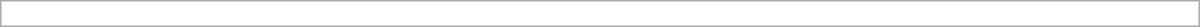<table class="collapsible uncollapsed" style="border:1px #aaa solid; width:50em; margin:0.2em auto">
<tr>
<td></td>
</tr>
<tr>
<td></td>
</tr>
<tr>
<td></td>
</tr>
<tr>
</tr>
</table>
